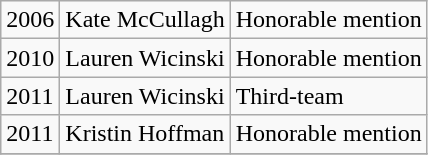<table class="wikitable">
<tr>
<td>2006</td>
<td>Kate McCullagh</td>
<td>Honorable mention</td>
</tr>
<tr>
<td>2010</td>
<td>Lauren Wicinski</td>
<td>Honorable mention</td>
</tr>
<tr>
<td>2011</td>
<td>Lauren Wicinski</td>
<td>Third-team</td>
</tr>
<tr>
<td>2011</td>
<td>Kristin Hoffman</td>
<td>Honorable mention</td>
</tr>
<tr>
</tr>
</table>
